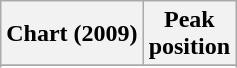<table class="wikitable sortable">
<tr>
<th>Chart (2009)</th>
<th>Peak<br>position</th>
</tr>
<tr>
</tr>
<tr>
</tr>
</table>
